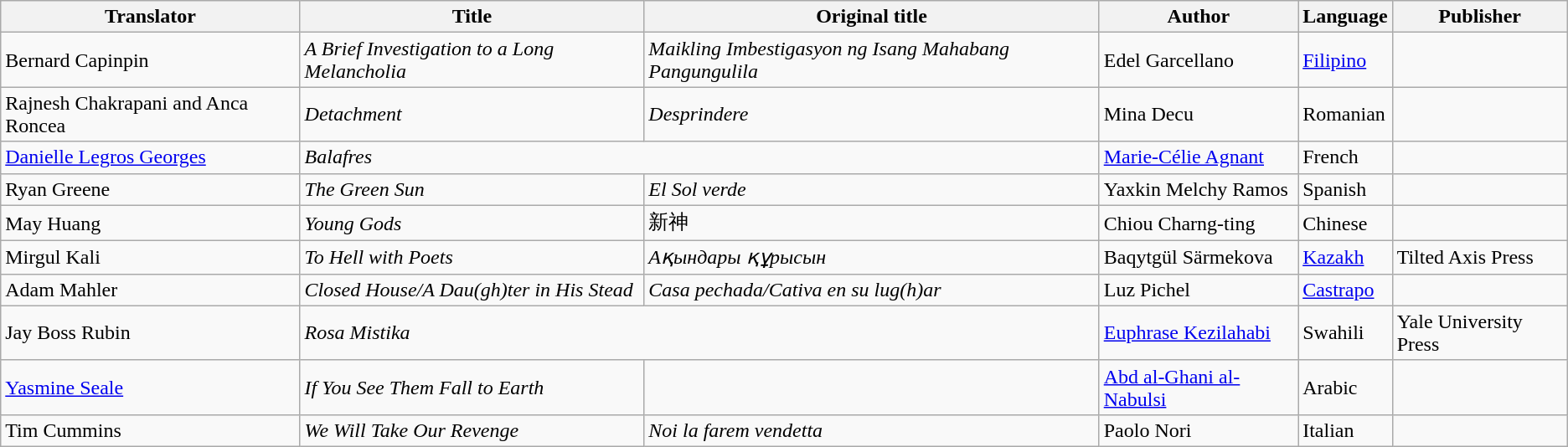<table class="wikitable sortable">
<tr>
<th>Translator</th>
<th>Title</th>
<th>Original title</th>
<th>Author</th>
<th>Language</th>
<th>Publisher</th>
</tr>
<tr>
<td>Bernard Capinpin</td>
<td><em>A Brief Investigation to a Long Melancholia</em></td>
<td><em>Maikling Imbestigasyon ng Isang Mahabang Pangungulila</em></td>
<td> Edel Garcellano</td>
<td><a href='#'>Filipino</a></td>
<td></td>
</tr>
<tr>
<td>Rajnesh Chakrapani and Anca Roncea</td>
<td><em>Detachment</em></td>
<td><em>Desprindere</em></td>
<td> Mina Decu</td>
<td>Romanian</td>
<td></td>
</tr>
<tr>
<td><a href='#'>Danielle Legros Georges</a></td>
<td colspan="2"><em>Balafres</em></td>
<td> <a href='#'>Marie-Célie Agnant</a></td>
<td>French</td>
<td></td>
</tr>
<tr>
<td>Ryan Greene</td>
<td><em>The Green Sun</em></td>
<td><em>El Sol verde</em></td>
<td> Yaxkin Melchy Ramos</td>
<td>Spanish</td>
<td></td>
</tr>
<tr>
<td>May Huang</td>
<td><em>Young Gods</em></td>
<td>新神</td>
<td> Chiou Charng-ting</td>
<td>Chinese</td>
<td></td>
</tr>
<tr>
<td>Mirgul Kali</td>
<td><em>To Hell with Poets</em></td>
<td><em>Ақындары құрысын</em></td>
<td> Baqytgül Särmekova</td>
<td><a href='#'>Kazakh</a></td>
<td>Tilted Axis Press</td>
</tr>
<tr>
<td>Adam Mahler</td>
<td><em>Closed House/A Dau(gh)ter in His Stead</em></td>
<td><em>Casa pechada/Cativa en su lug(h)ar</em></td>
<td> Luz Pichel</td>
<td><a href='#'>Castrapo</a></td>
<td></td>
</tr>
<tr>
<td>Jay Boss Rubin</td>
<td colspan="2"><em>Rosa Mistika</em></td>
<td> <a href='#'>Euphrase Kezilahabi</a></td>
<td>Swahili</td>
<td>Yale University Press</td>
</tr>
<tr>
<td><a href='#'>Yasmine Seale</a></td>
<td><em>If You See Them Fall to Earth</em></td>
<td></td>
<td> <a href='#'>Abd al-Ghani al-Nabulsi</a></td>
<td>Arabic</td>
<td></td>
</tr>
<tr>
<td>Tim Cummins</td>
<td><em>We Will Take Our Revenge</em></td>
<td><em>Noi la farem vendetta</em></td>
<td> Paolo Nori</td>
<td>Italian</td>
<td></td>
</tr>
</table>
